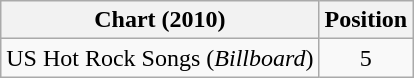<table class="wikitable">
<tr>
<th>Chart (2010)</th>
<th>Position</th>
</tr>
<tr>
<td>US Hot Rock Songs (<em>Billboard</em>)</td>
<td align="center">5</td>
</tr>
</table>
